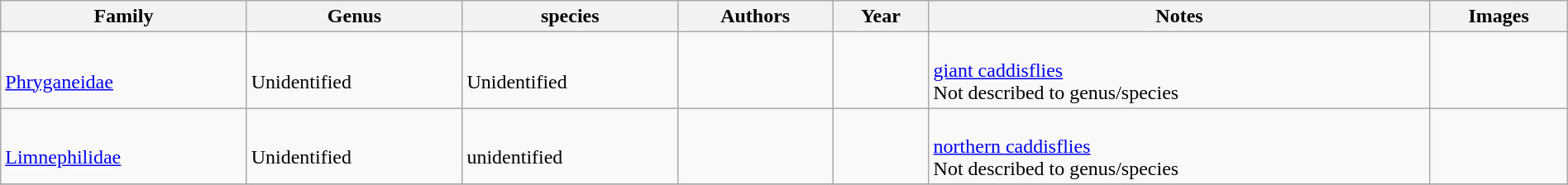<table class="wikitable sortable"  style="margin:auto; width:100%;">
<tr>
<th>Family</th>
<th>Genus</th>
<th>species</th>
<th>Authors</th>
<th>Year</th>
<th>Notes</th>
<th>Images</th>
</tr>
<tr>
<td><br><a href='#'>Phryganeidae</a></td>
<td><br>Unidentified</td>
<td><br>Unidentified</td>
<td></td>
<td></td>
<td><br><a href='#'>giant caddisflies</a><br>Not described to genus/species</td>
<td></td>
</tr>
<tr>
<td><br><a href='#'>Limnephilidae</a></td>
<td><br>Unidentified</td>
<td><br>unidentified</td>
<td></td>
<td></td>
<td><br><a href='#'>northern caddisflies</a><br>Not described to genus/species</td>
<td></td>
</tr>
<tr>
</tr>
</table>
